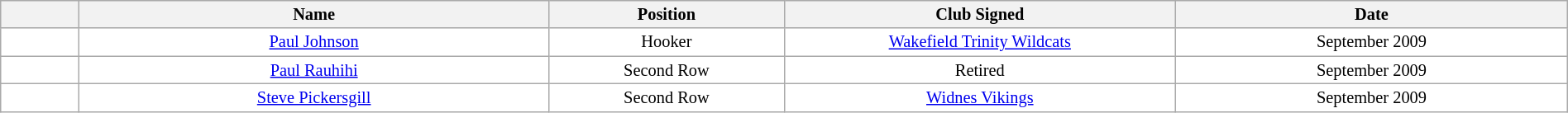<table class="wikitable sortable" width="100%" style="font-size:85%">
<tr bgcolor="#efefef">
<th width=5%></th>
<th width=30%>Name</th>
<th !width=30%>Position</th>
<th width=25%>Club Signed</th>
<th width=25%>Date</th>
</tr>
<tr bgcolor=#FFFFFF>
<td align=center></td>
<td align=center><a href='#'>Paul Johnson</a></td>
<td align=center>Hooker</td>
<td align=center> <a href='#'>Wakefield Trinity Wildcats</a></td>
<td align=center>September 2009</td>
</tr>
<tr bgcolor=#FFFFFF>
<td align=center></td>
<td align=center><a href='#'>Paul Rauhihi</a></td>
<td align=center>Second Row</td>
<td align=center>Retired</td>
<td align=center>September 2009</td>
</tr>
<tr bgcolor=#FFFFFF>
<td align=center></td>
<td align=center><a href='#'>Steve Pickersgill</a></td>
<td align=center>Second Row</td>
<td align=center> <a href='#'>Widnes Vikings</a></td>
<td align=center>September 2009</td>
</tr>
</table>
